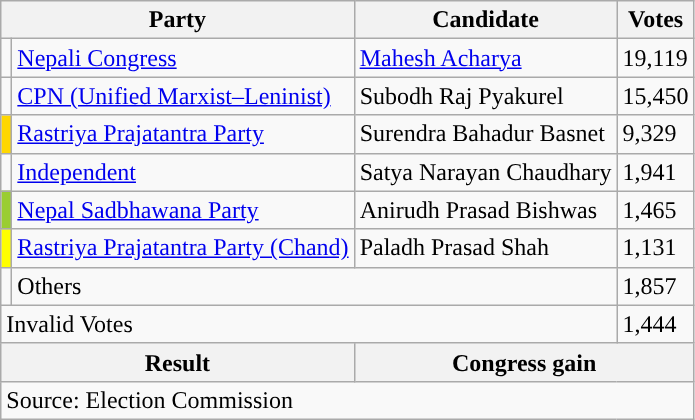<table class="wikitable">
<tr>
<th colspan="2">Party</th>
<th>Candidate</th>
<th>Votes</th>
</tr>
<tr>
<td style="background-color:"></td>
<td><a href='#'>Nepali Congress</a></td>
<td><a href='#'>Mahesh Acharya</a></td>
<td>19,119</td>
</tr>
<tr>
<td style="background-color:"></td>
<td><a href='#'>CPN (Unified Marxist–Leninist)</a></td>
<td>Subodh Raj Pyakurel</td>
<td>15,450</td>
</tr>
<tr>
<td style="background-color:gold"></td>
<td><a href='#'>Rastriya Prajatantra Party</a></td>
<td>Surendra Bahadur Basnet</td>
<td>9,329</td>
</tr>
<tr>
<td style="background-color:"></td>
<td><a href='#'>Independent</a></td>
<td>Satya Narayan Chaudhary</td>
<td>1,941</td>
</tr>
<tr>
<td style="background-color:yellowgreen"></td>
<td><a href='#'>Nepal Sadbhawana Party</a></td>
<td>Anirudh Prasad Bishwas</td>
<td>1,465</td>
</tr>
<tr>
<td style="background-color:yellow"></td>
<td><a href='#'>Rastriya Prajatantra Party (Chand)</a></td>
<td>Paladh Prasad Shah</td>
<td>1,131</td>
</tr>
<tr>
<td></td>
<td colspan="2">Others</td>
<td>1,857</td>
</tr>
<tr>
<td colspan="3">Invalid Votes</td>
<td>1,444</td>
</tr>
<tr>
<th colspan="2">Result</th>
<th colspan="2">Congress gain</th>
</tr>
<tr>
<td colspan="4">Source: Election Commission</td>
</tr>
</table>
